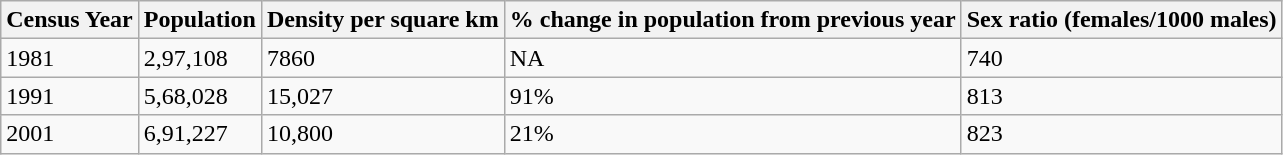<table class="wikitable" border="1">
<tr>
<th>Census Year</th>
<th>Population</th>
<th>Density per square km</th>
<th>% change in population from previous year</th>
<th>Sex ratio (females/1000 males)</th>
</tr>
<tr>
<td>1981</td>
<td>2,97,108</td>
<td>7860</td>
<td>NA</td>
<td>740</td>
</tr>
<tr>
<td>1991</td>
<td>5,68,028</td>
<td>15,027</td>
<td>91%</td>
<td>813</td>
</tr>
<tr>
<td>2001</td>
<td>6,91,227</td>
<td>10,800</td>
<td>21%</td>
<td>823</td>
</tr>
</table>
